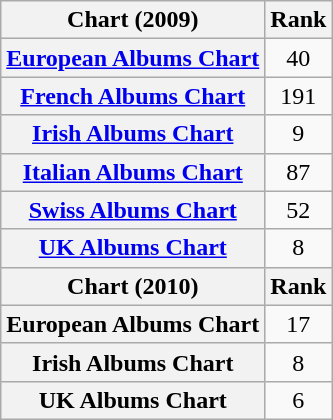<table class="wikitable plainrowheaders sortable" style="text-align:center;">
<tr>
<th>Chart (2009)</th>
<th>Rank</th>
</tr>
<tr>
<th scope="row"><a href='#'>European Albums Chart</a></th>
<td>40</td>
</tr>
<tr>
<th scope="row"><a href='#'>French Albums Chart</a></th>
<td>191</td>
</tr>
<tr>
<th scope="row"><a href='#'>Irish Albums Chart</a></th>
<td>9</td>
</tr>
<tr>
<th scope="row"><a href='#'>Italian Albums Chart</a></th>
<td>87</td>
</tr>
<tr>
<th scope="row"><a href='#'>Swiss Albums Chart</a></th>
<td>52</td>
</tr>
<tr>
<th scope="row"><a href='#'>UK Albums Chart</a></th>
<td>8</td>
</tr>
<tr>
<th>Chart (2010)</th>
<th>Rank</th>
</tr>
<tr>
<th scope="row">European Albums Chart</th>
<td>17</td>
</tr>
<tr>
<th scope="row">Irish Albums Chart</th>
<td>8</td>
</tr>
<tr>
<th scope="row">UK Albums Chart</th>
<td align="center">6</td>
</tr>
</table>
